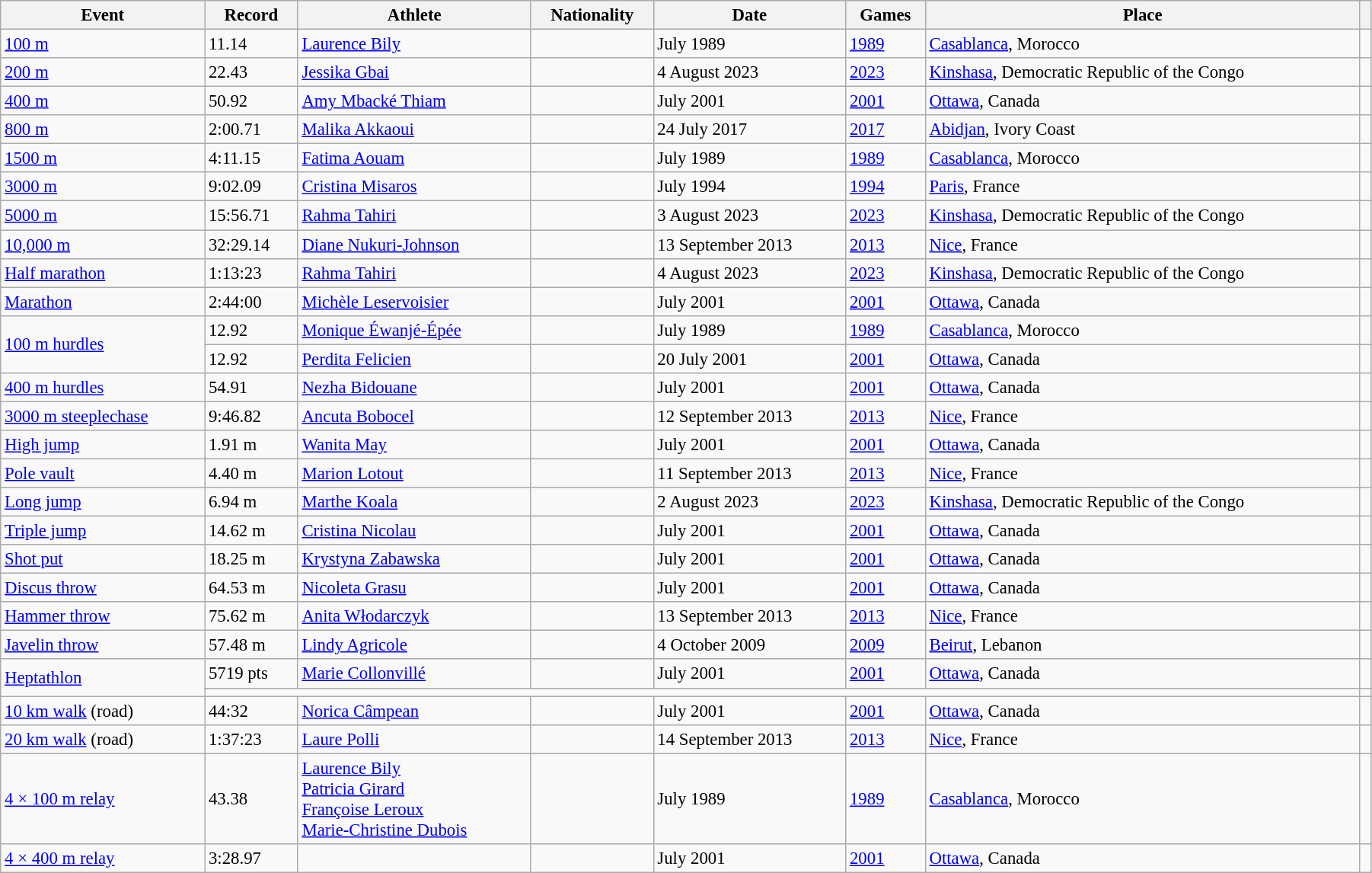<table class="wikitable" style="font-size:95%; width: 95%;">
<tr>
<th>Event</th>
<th>Record</th>
<th>Athlete</th>
<th>Nationality</th>
<th>Date</th>
<th>Games</th>
<th>Place</th>
<th></th>
</tr>
<tr>
<td><a href='#'>100 m</a></td>
<td>11.14</td>
<td><a href='#'>Laurence Bily</a></td>
<td></td>
<td>July 1989</td>
<td><a href='#'>1989</a></td>
<td><a href='#'>Casablanca</a>, Morocco</td>
<td></td>
</tr>
<tr>
<td><a href='#'>200 m</a></td>
<td>22.43 </td>
<td><a href='#'>Jessika Gbai</a></td>
<td></td>
<td>4 August 2023</td>
<td><a href='#'>2023</a></td>
<td><a href='#'>Kinshasa</a>, Democratic Republic of the Congo</td>
<td></td>
</tr>
<tr>
<td><a href='#'>400 m</a></td>
<td>50.92</td>
<td><a href='#'>Amy Mbacké Thiam</a></td>
<td></td>
<td>July 2001</td>
<td><a href='#'>2001</a></td>
<td><a href='#'>Ottawa</a>, Canada</td>
<td></td>
</tr>
<tr>
<td><a href='#'>800 m</a></td>
<td>2:00.71</td>
<td><a href='#'>Malika Akkaoui</a></td>
<td></td>
<td>24 July 2017</td>
<td><a href='#'>2017</a></td>
<td><a href='#'>Abidjan</a>, Ivory Coast</td>
<td></td>
</tr>
<tr>
<td><a href='#'>1500 m</a></td>
<td>4:11.15</td>
<td><a href='#'>Fatima Aouam</a></td>
<td></td>
<td>July 1989</td>
<td><a href='#'>1989</a></td>
<td><a href='#'>Casablanca</a>, Morocco</td>
<td></td>
</tr>
<tr>
<td><a href='#'>3000 m</a></td>
<td>9:02.09</td>
<td><a href='#'>Cristina Misaros</a></td>
<td></td>
<td>July 1994</td>
<td><a href='#'>1994</a></td>
<td><a href='#'>Paris</a>, France</td>
<td></td>
</tr>
<tr>
<td><a href='#'>5000 m</a></td>
<td>15:56.71</td>
<td><a href='#'>Rahma Tahiri</a></td>
<td></td>
<td>3 August 2023</td>
<td><a href='#'>2023</a></td>
<td><a href='#'>Kinshasa</a>, Democratic Republic of the Congo</td>
<td></td>
</tr>
<tr>
<td><a href='#'>10,000 m</a></td>
<td>32:29.14</td>
<td><a href='#'>Diane Nukuri-Johnson</a></td>
<td></td>
<td>13 September 2013</td>
<td><a href='#'>2013</a></td>
<td><a href='#'>Nice</a>, France</td>
<td></td>
</tr>
<tr>
<td><a href='#'>Half marathon</a></td>
<td>1:13:23</td>
<td><a href='#'>Rahma Tahiri</a></td>
<td></td>
<td>4 August 2023</td>
<td><a href='#'>2023</a></td>
<td><a href='#'>Kinshasa</a>, Democratic Republic of the Congo</td>
<td></td>
</tr>
<tr>
<td><a href='#'>Marathon</a></td>
<td>2:44:00</td>
<td><a href='#'>Michèle Leservoisier</a></td>
<td></td>
<td>July 2001</td>
<td><a href='#'>2001</a></td>
<td><a href='#'>Ottawa</a>, Canada</td>
<td></td>
</tr>
<tr>
<td rowspan=2><a href='#'>100 m hurdles</a></td>
<td>12.92</td>
<td><a href='#'>Monique Éwanjé-Épée</a></td>
<td></td>
<td>July 1989</td>
<td><a href='#'>1989</a></td>
<td><a href='#'>Casablanca</a>, Morocco</td>
<td></td>
</tr>
<tr>
<td>12.92 </td>
<td><a href='#'>Perdita Felicien</a></td>
<td></td>
<td>20 July 2001</td>
<td><a href='#'>2001</a></td>
<td><a href='#'>Ottawa</a>, Canada</td>
<td></td>
</tr>
<tr>
<td><a href='#'>400 m hurdles</a></td>
<td>54.91</td>
<td><a href='#'>Nezha Bidouane</a></td>
<td></td>
<td>July 2001</td>
<td><a href='#'>2001</a></td>
<td><a href='#'>Ottawa</a>, Canada</td>
<td></td>
</tr>
<tr>
<td><a href='#'>3000 m steeplechase</a></td>
<td>9:46.82</td>
<td><a href='#'>Ancuta Bobocel</a></td>
<td></td>
<td>12 September 2013</td>
<td><a href='#'>2013</a></td>
<td><a href='#'>Nice</a>, France</td>
<td></td>
</tr>
<tr>
<td><a href='#'>High jump</a></td>
<td>1.91 m</td>
<td><a href='#'>Wanita May</a></td>
<td></td>
<td>July 2001</td>
<td><a href='#'>2001</a></td>
<td><a href='#'>Ottawa</a>, Canada</td>
<td></td>
</tr>
<tr>
<td><a href='#'>Pole vault</a></td>
<td>4.40 m</td>
<td><a href='#'>Marion Lotout</a></td>
<td></td>
<td>11 September 2013</td>
<td><a href='#'>2013</a></td>
<td><a href='#'>Nice</a>, France</td>
<td></td>
</tr>
<tr>
<td><a href='#'>Long jump</a></td>
<td>6.94 m<br></td>
<td><a href='#'>Marthe Koala</a></td>
<td></td>
<td>2 August 2023</td>
<td><a href='#'>2023</a></td>
<td><a href='#'>Kinshasa</a>, Democratic Republic of the Congo</td>
<td></td>
</tr>
<tr>
<td><a href='#'>Triple jump</a></td>
<td>14.62 m</td>
<td><a href='#'>Cristina Nicolau</a></td>
<td></td>
<td>July 2001</td>
<td><a href='#'>2001</a></td>
<td><a href='#'>Ottawa</a>, Canada</td>
<td></td>
</tr>
<tr>
<td><a href='#'>Shot put</a></td>
<td>18.25 m</td>
<td><a href='#'>Krystyna Zabawska</a></td>
<td></td>
<td>July 2001</td>
<td><a href='#'>2001</a></td>
<td><a href='#'>Ottawa</a>, Canada</td>
<td></td>
</tr>
<tr>
<td><a href='#'>Discus throw</a></td>
<td>64.53 m</td>
<td><a href='#'>Nicoleta Grasu</a></td>
<td></td>
<td>July 2001</td>
<td><a href='#'>2001</a></td>
<td><a href='#'>Ottawa</a>, Canada</td>
<td></td>
</tr>
<tr>
<td><a href='#'>Hammer throw</a></td>
<td>75.62 m</td>
<td><a href='#'>Anita Włodarczyk</a></td>
<td></td>
<td>13 September 2013</td>
<td><a href='#'>2013</a></td>
<td><a href='#'>Nice</a>, France</td>
<td></td>
</tr>
<tr>
<td><a href='#'>Javelin throw</a></td>
<td>57.48 m</td>
<td><a href='#'>Lindy Agricole</a></td>
<td></td>
<td>4 October 2009</td>
<td><a href='#'>2009</a></td>
<td><a href='#'>Beirut</a>, Lebanon</td>
<td></td>
</tr>
<tr>
<td rowspan=2><a href='#'>Heptathlon</a></td>
<td>5719 pts</td>
<td><a href='#'>Marie Collonvillé</a></td>
<td></td>
<td>July 2001</td>
<td><a href='#'>2001</a></td>
<td><a href='#'>Ottawa</a>, Canada</td>
<td></td>
</tr>
<tr>
<td colspan=6></td>
<td></td>
</tr>
<tr>
<td><a href='#'>10 km walk</a> (road)</td>
<td>44:32</td>
<td><a href='#'>Norica Câmpean</a></td>
<td></td>
<td>July 2001</td>
<td><a href='#'>2001</a></td>
<td><a href='#'>Ottawa</a>, Canada</td>
<td></td>
</tr>
<tr>
<td><a href='#'>20 km walk</a> (road)</td>
<td>1:37:23</td>
<td><a href='#'>Laure Polli</a></td>
<td></td>
<td>14 September 2013</td>
<td><a href='#'>2013</a></td>
<td><a href='#'>Nice</a>, France</td>
<td></td>
</tr>
<tr>
<td><a href='#'>4 × 100 m relay</a></td>
<td>43.38</td>
<td><a href='#'>Laurence Bily</a><br><a href='#'>Patricia Girard</a><br><a href='#'>Françoise Leroux</a><br><a href='#'>Marie-Christine Dubois</a></td>
<td></td>
<td>July 1989</td>
<td><a href='#'>1989</a></td>
<td><a href='#'>Casablanca</a>, Morocco</td>
<td></td>
</tr>
<tr>
<td><a href='#'>4 × 400 m relay</a></td>
<td>3:28.97</td>
<td></td>
<td></td>
<td>July 2001</td>
<td><a href='#'>2001</a></td>
<td><a href='#'>Ottawa</a>, Canada</td>
<td></td>
</tr>
</table>
